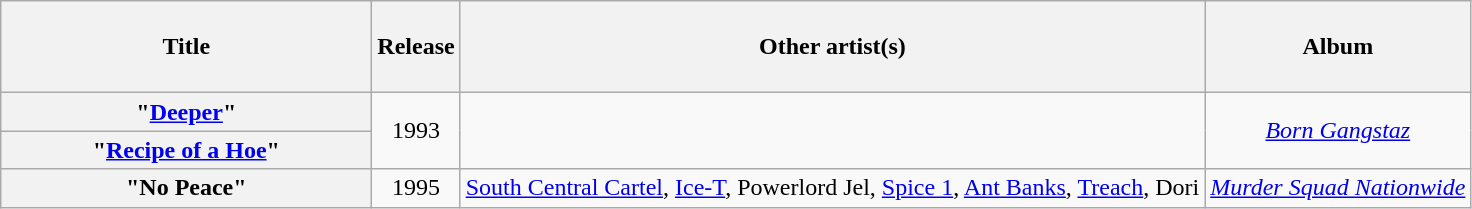<table class="wikitable plainrowheaders" style="text-align:center;">
<tr>
<th scope="col" style="width:15em;"><br>Title<br><br></th>
<th scope="col">Release</th>
<th scope="col">Other artist(s)</th>
<th scope="col">Album</th>
</tr>
<tr>
<th scope="row">"<a href='#'>Deeper</a>"</th>
<td rowspan="2">1993</td>
<td rowspan="2"></td>
<td rowspan="2"><em><a href='#'>Born Gangstaz</a></em></td>
</tr>
<tr>
<th scope="row">"<a href='#'>Recipe of a Hoe</a>"</th>
</tr>
<tr>
<th scope="row">"No Peace"</th>
<td>1995</td>
<td><a href='#'>South Central Cartel</a>, <a href='#'>Ice-T</a>, Powerlord Jel, <a href='#'>Spice 1</a>, <a href='#'>Ant Banks</a>, <a href='#'>Treach</a>, Dori</td>
<td><em><a href='#'>Murder Squad Nationwide</a></em></td>
</tr>
</table>
